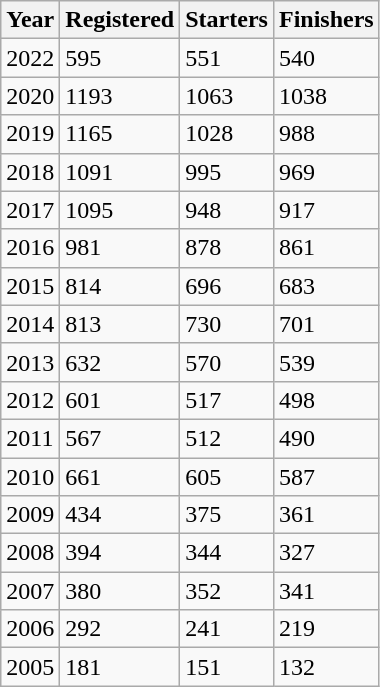<table class="wikitable sortable">
<tr>
<th>Year</th>
<th>Registered</th>
<th>Starters</th>
<th>Finishers</th>
</tr>
<tr>
<td>2022</td>
<td>595</td>
<td>551</td>
<td>540</td>
</tr>
<tr>
<td>2020</td>
<td>1193</td>
<td>1063</td>
<td>1038</td>
</tr>
<tr>
<td>2019</td>
<td>1165</td>
<td>1028</td>
<td>988</td>
</tr>
<tr>
<td>2018</td>
<td>1091</td>
<td>995</td>
<td>969</td>
</tr>
<tr>
<td>2017</td>
<td>1095</td>
<td>948</td>
<td>917</td>
</tr>
<tr>
<td>2016</td>
<td>981</td>
<td>878</td>
<td>861</td>
</tr>
<tr>
<td>2015</td>
<td>814</td>
<td>696</td>
<td>683</td>
</tr>
<tr>
<td>2014</td>
<td>813</td>
<td>730</td>
<td>701</td>
</tr>
<tr>
<td>2013</td>
<td>632</td>
<td>570</td>
<td>539</td>
</tr>
<tr>
<td>2012</td>
<td>601</td>
<td>517</td>
<td>498</td>
</tr>
<tr>
<td>2011</td>
<td>567</td>
<td>512</td>
<td>490</td>
</tr>
<tr>
<td>2010</td>
<td>661</td>
<td>605</td>
<td>587</td>
</tr>
<tr>
<td>2009</td>
<td>434</td>
<td>375</td>
<td>361</td>
</tr>
<tr>
<td>2008</td>
<td>394</td>
<td>344</td>
<td>327</td>
</tr>
<tr>
<td>2007</td>
<td>380</td>
<td>352</td>
<td>341</td>
</tr>
<tr>
<td>2006</td>
<td>292</td>
<td>241</td>
<td>219</td>
</tr>
<tr>
<td>2005</td>
<td>181</td>
<td>151</td>
<td>132</td>
</tr>
</table>
